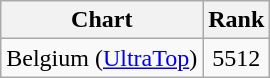<table class="wikitable">
<tr>
<th align="left">Chart</th>
<th style="text-align:center;">Rank</th>
</tr>
<tr>
<td>Belgium (<a href='#'>UltraTop</a>)</td>
<td align="center">5512</td>
</tr>
</table>
